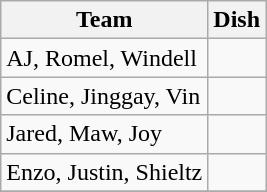<table class="wikitable" style="text-align:">
<tr>
<th>Team</th>
<th>Dish</th>
</tr>
<tr>
<td>AJ, Romel, Windell</td>
<td></td>
</tr>
<tr>
<td>Celine, Jinggay, Vin</td>
<td></td>
</tr>
<tr>
<td>Jared, Maw, Joy</td>
<td></td>
</tr>
<tr>
<td>Enzo, Justin, Shieltz</td>
<td></td>
</tr>
<tr>
</tr>
</table>
